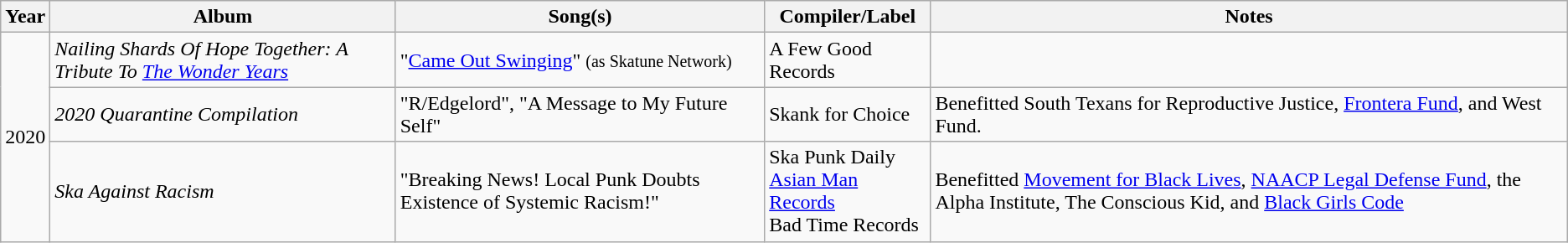<table class="wikitable">
<tr>
<th>Year</th>
<th>Album</th>
<th>Song(s)</th>
<th>Compiler/Label</th>
<th>Notes</th>
</tr>
<tr>
<td rowspan="3">2020</td>
<td><em>Nailing Shards Of Hope Together: A Tribute To <a href='#'>The Wonder Years</a></em></td>
<td>"<a href='#'>Came Out Swinging</a>" <small>(as Skatune Network)</small></td>
<td>A Few Good Records</td>
<td></td>
</tr>
<tr>
<td><em>2020 Quarantine Compilation</em></td>
<td>"R/Edgelord", "A Message to My Future Self"</td>
<td>Skank for Choice</td>
<td>Benefitted South Texans for Reproductive Justice, <a href='#'>Frontera Fund</a>, and West Fund.</td>
</tr>
<tr>
<td><em>Ska Against Racism</em></td>
<td>"Breaking News! Local Punk Doubts Existence of Systemic Racism!"</td>
<td>Ska Punk Daily<br><a href='#'>Asian Man Records</a><br>Bad Time Records</td>
<td>Benefitted <a href='#'>Movement for Black Lives</a>, <a href='#'>NAACP Legal Defense Fund</a>, the Alpha Institute, The Conscious Kid, and <a href='#'>Black Girls Code</a></td>
</tr>
</table>
